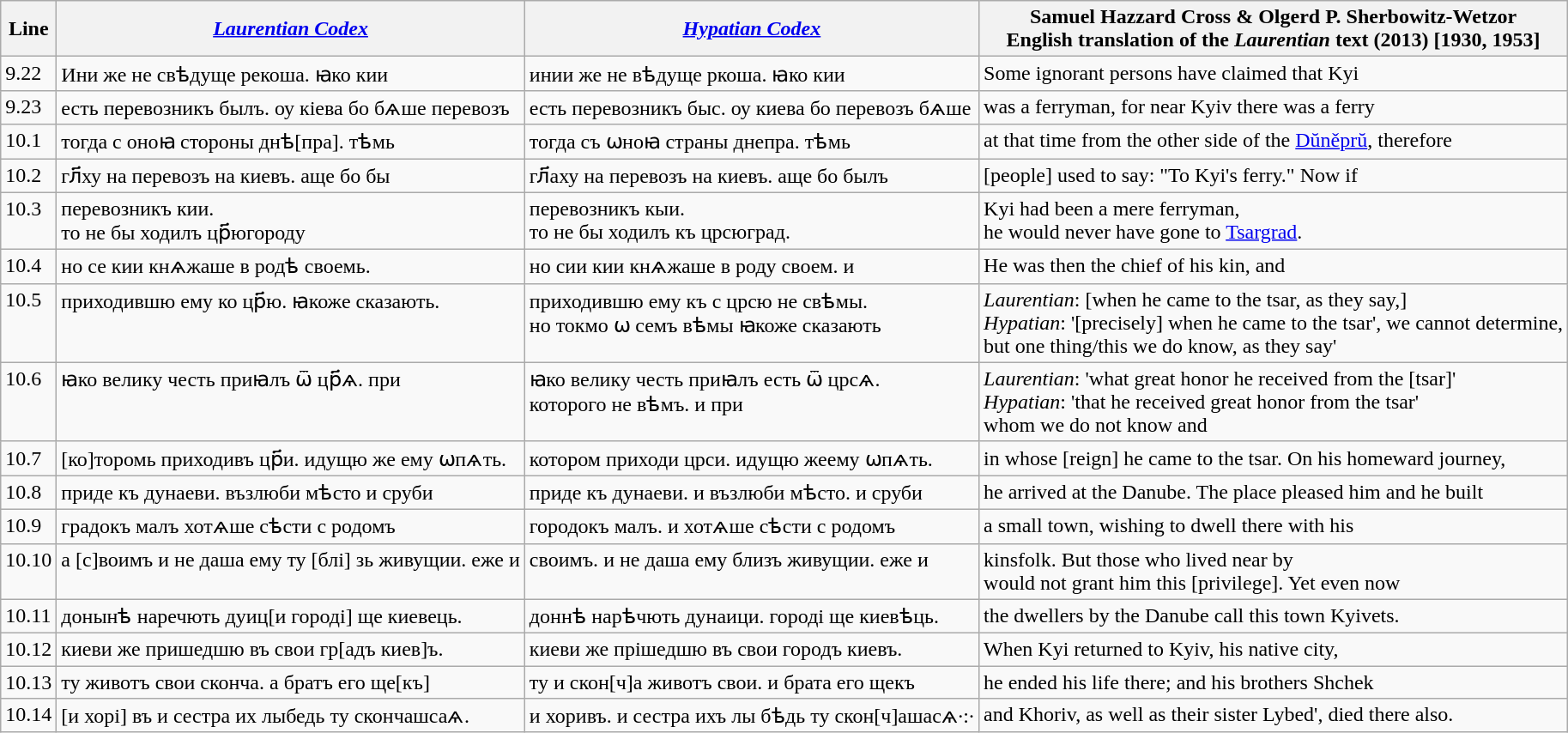<table class="wikitable" align="left">
<tr>
<th>Line</th>
<th><em><a href='#'>Laurentian Codex</a></em></th>
<th><em><a href='#'>Hypatian Codex</a></em></th>
<th>Samuel Hazzard Cross & Olgerd P. Sherbowitz-Wetzor<br>English translation of the <em>Laurentian</em> text (2013) [1930, 1953]</th>
</tr>
<tr valign="top">
<td>9.22</td>
<td><span>Ини же не свѣдуще рекоша. ꙗко кии</span></td>
<td><span>инии	же не вѣдуще ркоша. ꙗко кии</span></td>
<td><span>Some ignorant persons have claimed that Kyi</span></td>
</tr>
<tr valign="top">
<td>9.23</td>
<td><span>есть перевозникъ былъ. оу кіева бо бѧше перевозъ</span></td>
<td><span>есть перевозникъ быс. оу киева бо перевозъ бѧше</span></td>
<td><span>was a ferryman, for near Kyiv there was a ferry</span></td>
</tr>
<tr valign="top">
<td>10.1</td>
<td><span>тогда	с оноꙗ стороны днѣ[пра]. тѣмь</span></td>
<td><span>тогда	съ ѡноꙗ страны днепра.	тѣмь</span></td>
<td><span>at that time from the other side of the <a href='#'>Dŭněprŭ</a>, therefore</span></td>
</tr>
<tr valign="top">
<td>10.2</td>
<td><span>гл҃ху на перевозъ на киевъ.</span> <span>аще бо бы</span></td>
<td><span>гл҃аху	на перевозъ на киевъ.</span> <span>аще бо былъ</span></td>
<td><span>[people] used to say: "To Kyi's ferry."</span> <span>Now if</span></td>
</tr>
<tr valign="top">
<td>10.3</td>
<td><span>перевозникъ кии.<br>то не бы ходилъ цр҃югороду</span></td>
<td><span>перевозникъ кыи.<br>то не бы ходилъ къ црсюград.</span></td>
<td><span>Kyi had been a mere ferryman,<br>he would never have gone to <a href='#'>Tsargrad</a>.</span></td>
</tr>
<tr valign="top">
<td>10.4</td>
<td><span>но се	кии кнѧжаше в родѣ своемь.</span></td>
<td><span>но сии кии кнѧжаше в роду своем. и</span></td>
<td><span>He was then the chief of his kin, and</span></td>
</tr>
<tr valign="top">
<td>10.5</td>
<td><span>приходившю ему ко цр҃ю. ꙗкоже сказають.</span></td>
<td><span>приходившю ему къ с црсю не свѣмы.<br>но токмо ѡ семъ вѣмы ꙗкоже сказають</span></td>
<td><em>Laurentian</em>: <span>[when he came to the tsar, as they say,]</span><br><em>Hypatian</em>: <span>'[precisely] when he came to the tsar', we cannot determine,<br>but one thing/this we do know, as they say'</span></td>
</tr>
<tr valign="top">
<td>10.6</td>
<td><span>ꙗко велику честь приꙗлъ ѿ цр҃ѧ. при</span></td>
<td><span>ꙗко велику честь приꙗлъ есть ѿ црсѧ.<br>которого не вѣмъ. и при</span></td>
<td><em>Laurentian</em>: <span>'what great honor he received from the [tsar]'</span><br><em>Hypatian</em>: <span>'that he received great honor from the tsar'<br> whom we do not know and</span></td>
</tr>
<tr valign="top">
<td>10.7</td>
<td><span>[ко]торомь приходивъ цр҃и.</span> <span>идущю же ему ѡпѧть.</span></td>
<td><span>котором приходи црси.</span> <span>идущю жеему ѡпѧть.</span></td>
<td><span>in whose [reign] he came to the tsar.</span> <span>On his homeward journey,</span></td>
</tr>
<tr valign="top">
<td>10.8</td>
<td><span>приде къ дунаеви. възлюби мѣсто и сруби</span></td>
<td><span>приде къ дунаеви. и възлюби мѣсто. и сруби</span></td>
<td><span>he arrived at the Danube. The place pleased him and he built</span></td>
</tr>
<tr valign="top">
<td>10.9</td>
<td><span>градокъ малъ хотѧше сѣсти с родомъ</span></td>
<td><span>городокъ малъ. и хотѧше сѣсти с родомъ</span></td>
<td><span>a small town, wishing to dwell there with his</span></td>
</tr>
<tr valign="top">
<td>10.10</td>
<td><span>а [с]воимъ</span> <span>и не даша ему ту [блі] зь живущии. еже и</span></td>
<td><span>своимъ.</span> <span>и не	даша ему близъ живущии. еже и</span></td>
<td><span>kinsfolk.</span> <span>But those who lived near by</span><br><span>would not grant him this [privilege]. Yet even now</span></td>
</tr>
<tr valign="top">
<td>10.11</td>
<td><span>донынѣ наречють дуиц[и городі] ще киевець.</span></td>
<td><span>доннѣ	нарѣчють дунаици. городі ще киевѣць.</span></td>
<td><span>the dwellers by the Danube call this town Kyivets.</span></td>
</tr>
<tr valign="top">
<td>10.12</td>
<td><span>киеви	же пришедшю въ свои гр[адъ киев]ъ.</span></td>
<td><span>киеви	же прішедшю въ свои городъ киевъ.</span></td>
<td><span>When Kyi returned to Kyiv, his native city,</span></td>
</tr>
<tr valign="top">
<td>10.13</td>
<td><span>ту животъ свои сконча. а братъ его ще[къ]</span></td>
<td><span>ту и скон[ч]а	животъ свои. и брата его щекъ</span></td>
<td><span>he ended his life there; and his brothers Shchek</span></td>
</tr>
<tr valign="top">
<td>10.14</td>
<td><span>[и хорі] въ и сестра их лыбедь ту скончашсаѧ.</span></td>
<td><span>и хоривъ. и сестра ихъ лы бѣдь ту скон[ч]ашасѧ·:·</span></td>
<td><span>and Khoriv, as well as their sister Lybed', died there also.</span></td>
</tr>
</table>
